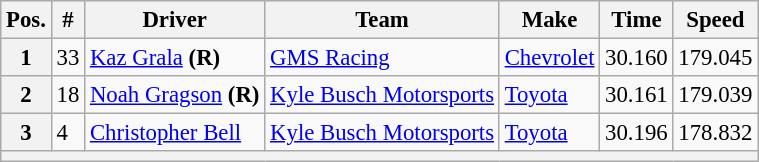<table class="wikitable" style="font-size:95%">
<tr>
<th>Pos.</th>
<th>#</th>
<th>Driver</th>
<th>Team</th>
<th>Make</th>
<th>Time</th>
<th>Speed</th>
</tr>
<tr>
<th>1</th>
<td>33</td>
<td><a href='#'>Kaz Grala</a> <strong>(R)</strong></td>
<td><a href='#'>GMS Racing</a></td>
<td><a href='#'>Chevrolet</a></td>
<td>30.160</td>
<td>179.045</td>
</tr>
<tr>
<th>2</th>
<td>18</td>
<td><a href='#'>Noah Gragson</a> <strong>(R)</strong></td>
<td><a href='#'>Kyle Busch Motorsports</a></td>
<td><a href='#'>Toyota</a></td>
<td>30.161</td>
<td>179.039</td>
</tr>
<tr>
<th>3</th>
<td>4</td>
<td><a href='#'>Christopher Bell</a></td>
<td><a href='#'>Kyle Busch Motorsports</a></td>
<td><a href='#'>Toyota</a></td>
<td>30.196</td>
<td>178.832</td>
</tr>
<tr>
<th colspan="7"></th>
</tr>
</table>
